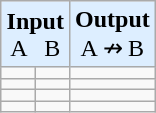<table class="wikitable" style="float:right;">
<tr style="background:#def; text-align:center;">
<td colspan=2><strong>Input</strong><br>A   B</td>
<td><strong>Output</strong><br> A ↛ B</td>
</tr>
<tr>
<td></td>
<td></td>
<td></td>
</tr>
<tr>
<td></td>
<td></td>
<td></td>
</tr>
<tr>
<td></td>
<td></td>
<td></td>
</tr>
<tr>
<td></td>
<td></td>
<td></td>
</tr>
</table>
